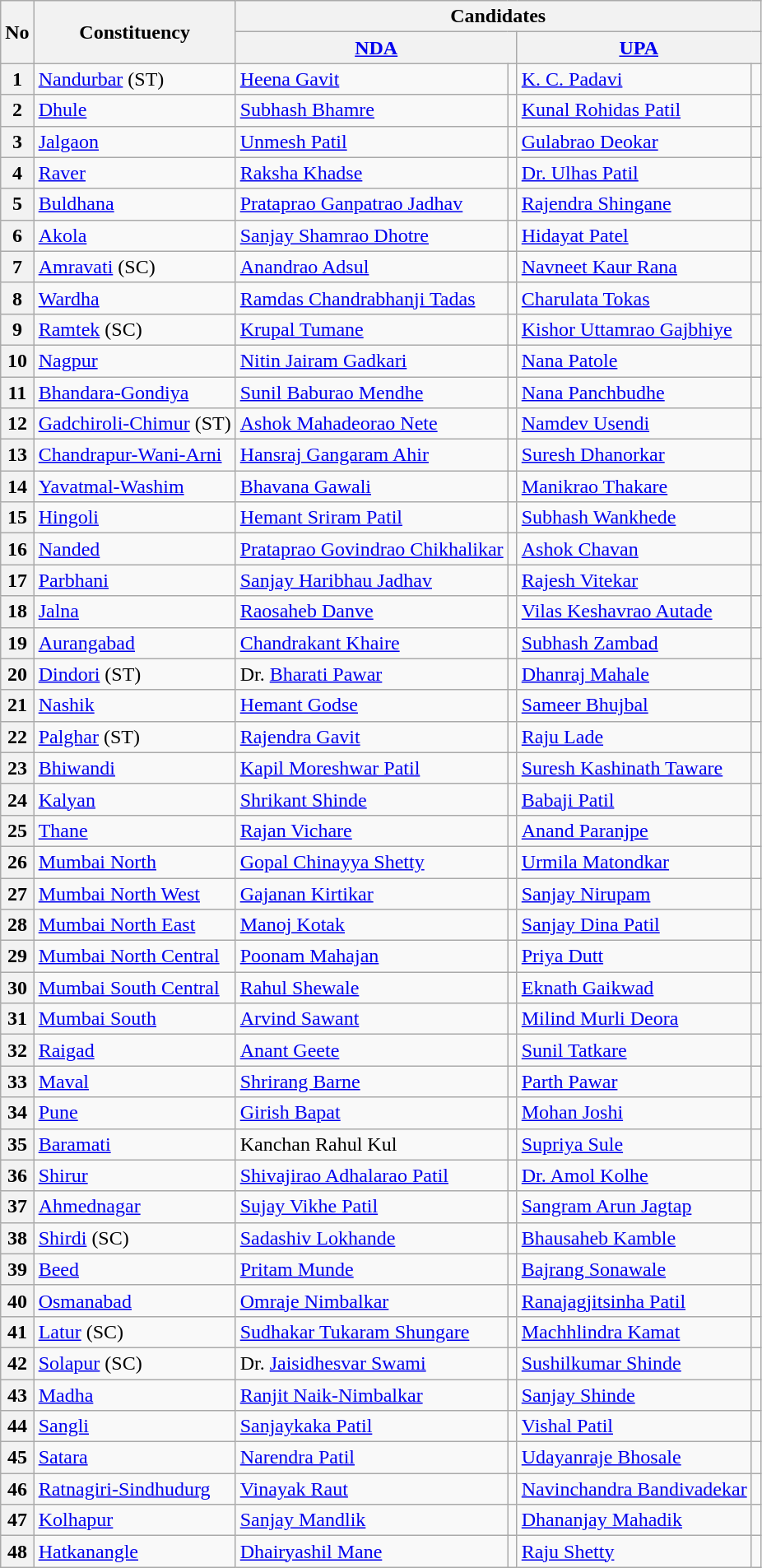<table class="wikitable sortable">
<tr>
<th rowspan="2">No</th>
<th rowspan="2">Constituency</th>
<th colspan="4">Candidates</th>
</tr>
<tr>
<th colspan="2"><a href='#'>NDA</a><br> </th>
<th colspan="2"><a href='#'>UPA</a><br> 

 </th>
</tr>
<tr>
<th>1</th>
<td><a href='#'>Nandurbar</a> (ST)</td>
<td><a href='#'>Heena Gavit</a></td>
<td></td>
<td><a href='#'>K. C. Padavi</a></td>
<td></td>
</tr>
<tr>
<th>2</th>
<td><a href='#'>Dhule</a></td>
<td><a href='#'>Subhash Bhamre</a></td>
<td></td>
<td><a href='#'>Kunal Rohidas Patil</a></td>
<td></td>
</tr>
<tr>
<th>3</th>
<td><a href='#'>Jalgaon</a></td>
<td><a href='#'>Unmesh Patil</a></td>
<td></td>
<td><a href='#'>Gulabrao Deokar</a></td>
<td></td>
</tr>
<tr>
<th>4</th>
<td><a href='#'>Raver</a></td>
<td><a href='#'>Raksha Khadse</a></td>
<td></td>
<td><a href='#'>Dr. Ulhas Patil</a></td>
<td></td>
</tr>
<tr>
<th>5</th>
<td><a href='#'>Buldhana</a></td>
<td><a href='#'>Prataprao Ganpatrao Jadhav</a></td>
<td></td>
<td><a href='#'>Rajendra Shingane</a></td>
<td></td>
</tr>
<tr>
<th>6</th>
<td><a href='#'>Akola</a></td>
<td><a href='#'>Sanjay Shamrao Dhotre</a></td>
<td></td>
<td><a href='#'>Hidayat Patel</a></td>
<td></td>
</tr>
<tr>
<th>7</th>
<td><a href='#'>Amravati</a> (SC)</td>
<td><a href='#'>Anandrao Adsul</a></td>
<td></td>
<td><a href='#'>Navneet Kaur Rana</a></td>
<td></td>
</tr>
<tr>
<th>8</th>
<td><a href='#'>Wardha</a></td>
<td><a href='#'>Ramdas Chandrabhanji Tadas</a></td>
<td></td>
<td><a href='#'>Charulata Tokas</a></td>
<td></td>
</tr>
<tr>
<th>9</th>
<td><a href='#'>Ramtek</a> (SC)</td>
<td><a href='#'>Krupal Tumane</a></td>
<td></td>
<td><a href='#'>Kishor Uttamrao Gajbhiye</a></td>
<td></td>
</tr>
<tr>
<th>10</th>
<td><a href='#'>Nagpur</a></td>
<td><a href='#'>Nitin Jairam Gadkari</a></td>
<td></td>
<td><a href='#'>Nana Patole</a></td>
<td></td>
</tr>
<tr>
<th>11</th>
<td><a href='#'>Bhandara-Gondiya</a></td>
<td><a href='#'>Sunil Baburao Mendhe</a></td>
<td></td>
<td><a href='#'>Nana Panchbudhe</a></td>
<td></td>
</tr>
<tr>
<th>12</th>
<td><a href='#'>Gadchiroli-Chimur</a> (ST)</td>
<td><a href='#'>Ashok Mahadeorao Nete</a></td>
<td></td>
<td><a href='#'>Namdev Usendi</a></td>
<td></td>
</tr>
<tr>
<th>13</th>
<td><a href='#'>Chandrapur-Wani-Arni</a></td>
<td><a href='#'>Hansraj Gangaram Ahir</a></td>
<td></td>
<td><a href='#'>Suresh Dhanorkar</a></td>
<td></td>
</tr>
<tr>
<th>14</th>
<td><a href='#'>Yavatmal-Washim</a></td>
<td><a href='#'>Bhavana Gawali</a></td>
<td></td>
<td><a href='#'>Manikrao Thakare</a></td>
<td></td>
</tr>
<tr>
<th>15</th>
<td><a href='#'>Hingoli</a></td>
<td><a href='#'>Hemant Sriram Patil</a></td>
<td></td>
<td><a href='#'>Subhash Wankhede</a></td>
<td></td>
</tr>
<tr>
<th>16</th>
<td><a href='#'>Nanded</a></td>
<td><a href='#'>Prataprao Govindrao Chikhalikar</a></td>
<td></td>
<td><a href='#'>Ashok Chavan</a></td>
<td></td>
</tr>
<tr>
<th>17</th>
<td><a href='#'>Parbhani</a></td>
<td><a href='#'>Sanjay Haribhau Jadhav</a></td>
<td></td>
<td><a href='#'>Rajesh Vitekar</a></td>
<td></td>
</tr>
<tr>
<th>18</th>
<td><a href='#'>Jalna</a></td>
<td><a href='#'>Raosaheb Danve</a></td>
<td></td>
<td><a href='#'>Vilas Keshavrao Autade</a></td>
<td></td>
</tr>
<tr>
<th>19</th>
<td><a href='#'>Aurangabad</a></td>
<td><a href='#'>Chandrakant Khaire</a></td>
<td></td>
<td><a href='#'>Subhash Zambad</a></td>
<td></td>
</tr>
<tr>
<th>20</th>
<td><a href='#'>Dindori</a> (ST)</td>
<td>Dr. <a href='#'>Bharati Pawar</a></td>
<td></td>
<td><a href='#'>Dhanraj Mahale</a></td>
<td></td>
</tr>
<tr>
<th>21</th>
<td><a href='#'>Nashik</a></td>
<td><a href='#'>Hemant Godse</a></td>
<td></td>
<td><a href='#'>Sameer Bhujbal</a></td>
<td></td>
</tr>
<tr>
<th>22</th>
<td><a href='#'>Palghar</a> (ST)</td>
<td><a href='#'>Rajendra Gavit</a></td>
<td></td>
<td><a href='#'>Raju Lade</a></td>
<td></td>
</tr>
<tr>
<th>23</th>
<td><a href='#'>Bhiwandi</a></td>
<td><a href='#'>Kapil Moreshwar Patil</a></td>
<td></td>
<td><a href='#'>Suresh Kashinath Taware</a></td>
<td></td>
</tr>
<tr>
<th>24</th>
<td><a href='#'>Kalyan</a></td>
<td><a href='#'>Shrikant Shinde</a></td>
<td></td>
<td><a href='#'>Babaji Patil</a></td>
<td></td>
</tr>
<tr>
<th>25</th>
<td><a href='#'>Thane</a></td>
<td><a href='#'>Rajan Vichare</a></td>
<td></td>
<td><a href='#'>Anand Paranjpe</a></td>
<td></td>
</tr>
<tr>
<th>26</th>
<td><a href='#'>Mumbai North</a></td>
<td><a href='#'>Gopal Chinayya Shetty</a></td>
<td></td>
<td><a href='#'>Urmila Matondkar</a></td>
<td></td>
</tr>
<tr>
<th>27</th>
<td><a href='#'>Mumbai North West</a></td>
<td><a href='#'>Gajanan Kirtikar</a></td>
<td></td>
<td><a href='#'>Sanjay Nirupam</a></td>
<td></td>
</tr>
<tr>
<th>28</th>
<td><a href='#'>Mumbai North East</a></td>
<td><a href='#'>Manoj Kotak</a></td>
<td></td>
<td><a href='#'>Sanjay Dina Patil</a></td>
<td></td>
</tr>
<tr>
<th>29</th>
<td><a href='#'>Mumbai North Central</a></td>
<td><a href='#'>Poonam Mahajan</a></td>
<td></td>
<td><a href='#'>Priya Dutt</a></td>
<td></td>
</tr>
<tr>
<th>30</th>
<td><a href='#'>Mumbai South Central</a></td>
<td><a href='#'>Rahul Shewale</a></td>
<td></td>
<td><a href='#'>Eknath Gaikwad</a></td>
<td></td>
</tr>
<tr>
<th>31</th>
<td><a href='#'>Mumbai South</a></td>
<td><a href='#'>Arvind Sawant</a></td>
<td></td>
<td><a href='#'>Milind Murli Deora</a></td>
<td></td>
</tr>
<tr>
<th>32</th>
<td><a href='#'>Raigad</a></td>
<td><a href='#'>Anant Geete</a></td>
<td></td>
<td><a href='#'>Sunil Tatkare</a></td>
<td></td>
</tr>
<tr>
<th>33</th>
<td><a href='#'>Maval</a></td>
<td><a href='#'>Shrirang Barne</a></td>
<td></td>
<td><a href='#'>Parth Pawar</a></td>
<td></td>
</tr>
<tr>
<th>34</th>
<td><a href='#'>Pune</a></td>
<td><a href='#'>Girish Bapat</a></td>
<td></td>
<td><a href='#'>Mohan Joshi</a></td>
<td></td>
</tr>
<tr>
<th>35</th>
<td><a href='#'>Baramati</a></td>
<td>Kanchan Rahul Kul</td>
<td></td>
<td><a href='#'>Supriya Sule</a></td>
<td></td>
</tr>
<tr>
<th>36</th>
<td><a href='#'>Shirur</a></td>
<td><a href='#'>Shivajirao Adhalarao Patil</a></td>
<td></td>
<td><a href='#'>Dr. Amol Kolhe</a></td>
<td></td>
</tr>
<tr>
<th>37</th>
<td><a href='#'>Ahmednagar</a></td>
<td><a href='#'>Sujay Vikhe Patil</a></td>
<td></td>
<td><a href='#'>Sangram Arun Jagtap</a></td>
<td></td>
</tr>
<tr>
<th>38</th>
<td><a href='#'>Shirdi</a> (SC)</td>
<td><a href='#'>Sadashiv Lokhande</a></td>
<td></td>
<td><a href='#'>Bhausaheb Kamble</a></td>
<td></td>
</tr>
<tr>
<th>39</th>
<td><a href='#'>Beed</a></td>
<td><a href='#'>Pritam Munde</a></td>
<td></td>
<td><a href='#'>Bajrang Sonawale</a></td>
<td></td>
</tr>
<tr>
<th>40</th>
<td><a href='#'>Osmanabad</a></td>
<td><a href='#'>Omraje Nimbalkar</a></td>
<td></td>
<td><a href='#'>Ranajagjitsinha Patil</a></td>
<td></td>
</tr>
<tr>
<th>41</th>
<td><a href='#'>Latur</a> (SC)</td>
<td><a href='#'>Sudhakar Tukaram Shungare</a></td>
<td></td>
<td><a href='#'>Machhlindra Kamat</a></td>
<td></td>
</tr>
<tr>
<th>42</th>
<td><a href='#'>Solapur</a> (SC)</td>
<td>Dr. <a href='#'>Jaisidhesvar Swami</a></td>
<td></td>
<td><a href='#'>Sushilkumar Shinde</a></td>
<td></td>
</tr>
<tr>
<th>43</th>
<td><a href='#'>Madha</a></td>
<td><a href='#'>Ranjit Naik-Nimbalkar</a></td>
<td></td>
<td><a href='#'>Sanjay Shinde</a></td>
<td></td>
</tr>
<tr>
<th>44</th>
<td><a href='#'>Sangli</a></td>
<td><a href='#'>Sanjaykaka Patil</a></td>
<td></td>
<td><a href='#'>Vishal Patil</a></td>
<td></td>
</tr>
<tr>
<th>45</th>
<td><a href='#'>Satara</a></td>
<td><a href='#'>Narendra Patil</a></td>
<td></td>
<td><a href='#'>Udayanraje Bhosale</a></td>
<td></td>
</tr>
<tr>
<th>46</th>
<td><a href='#'>Ratnagiri-Sindhudurg</a></td>
<td><a href='#'>Vinayak Raut</a></td>
<td></td>
<td><a href='#'>Navinchandra Bandivadekar</a></td>
<td></td>
</tr>
<tr>
<th>47</th>
<td><a href='#'>Kolhapur</a></td>
<td><a href='#'>Sanjay Mandlik</a></td>
<td></td>
<td><a href='#'>Dhananjay Mahadik</a></td>
<td></td>
</tr>
<tr>
<th>48</th>
<td><a href='#'>Hatkanangle</a></td>
<td><a href='#'>Dhairyashil Mane</a></td>
<td></td>
<td><a href='#'>Raju Shetty</a></td>
<td></td>
</tr>
</table>
